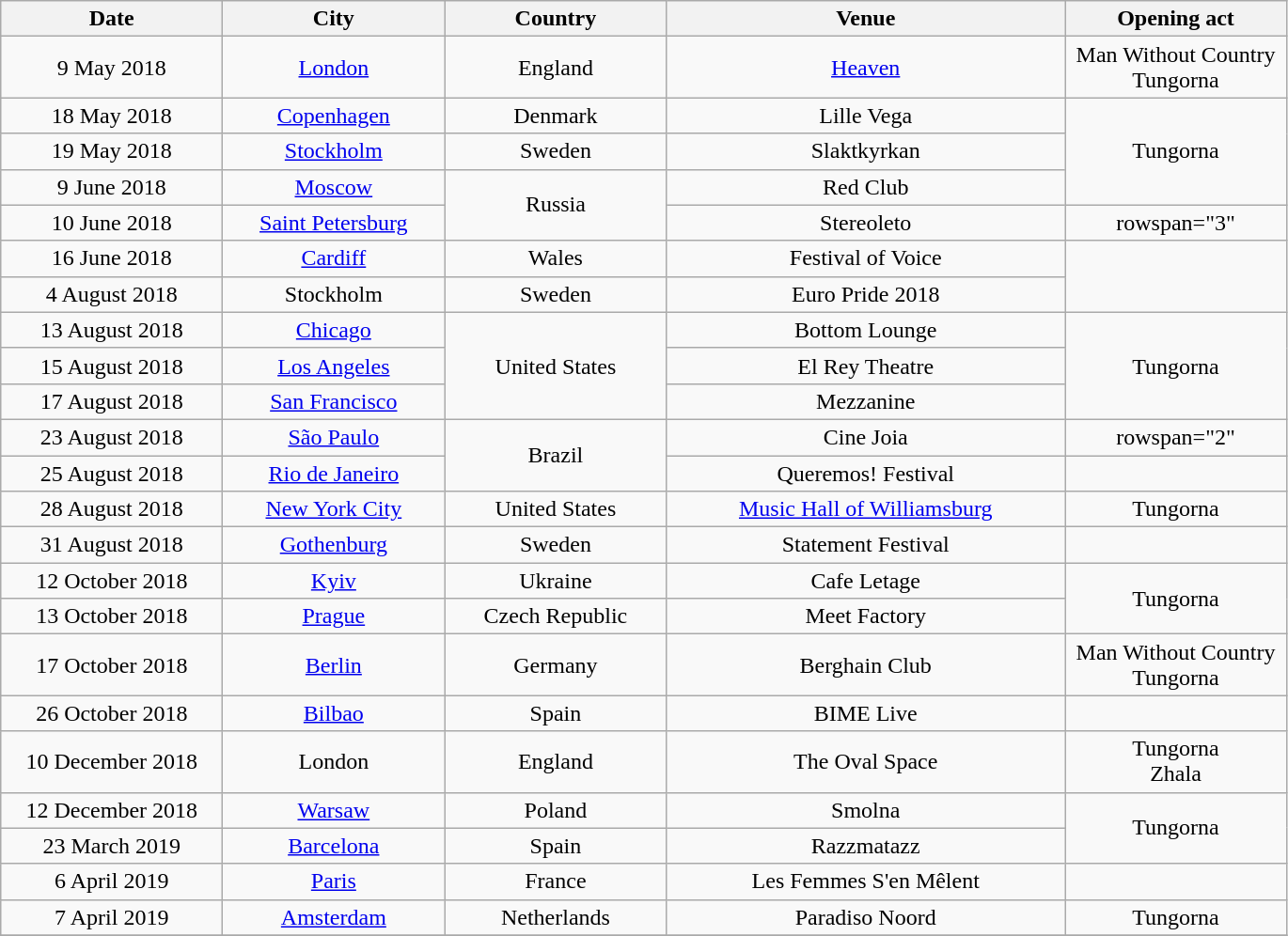<table class="wikitable" style="text-align:center;">
<tr>
<th width="150">Date</th>
<th width="150">City</th>
<th width="150">Country</th>
<th width="275">Venue</th>
<th width="150">Opening act</th>
</tr>
<tr>
<td>9 May 2018</td>
<td><a href='#'>London</a></td>
<td>England</td>
<td><a href='#'>Heaven</a></td>
<td>Man Without Country<br>Tungorna</td>
</tr>
<tr>
<td>18 May 2018</td>
<td><a href='#'>Copenhagen</a></td>
<td>Denmark</td>
<td>Lille Vega</td>
<td rowspan="3">Tungorna</td>
</tr>
<tr>
<td>19 May 2018</td>
<td><a href='#'>Stockholm</a></td>
<td>Sweden</td>
<td>Slaktkyrkan</td>
</tr>
<tr>
<td>9 June 2018</td>
<td><a href='#'>Moscow</a></td>
<td rowspan="2">Russia</td>
<td>Red Club</td>
</tr>
<tr>
<td>10 June 2018</td>
<td><a href='#'>Saint Petersburg</a></td>
<td>Stereoleto</td>
<td>rowspan="3" </td>
</tr>
<tr>
<td>16 June 2018</td>
<td><a href='#'>Cardiff</a></td>
<td>Wales</td>
<td>Festival of Voice</td>
</tr>
<tr>
<td>4 August 2018</td>
<td>Stockholm</td>
<td>Sweden</td>
<td>Euro Pride 2018</td>
</tr>
<tr>
<td>13 August 2018</td>
<td><a href='#'>Chicago</a></td>
<td rowspan="3">United States</td>
<td>Bottom Lounge</td>
<td rowspan="3">Tungorna</td>
</tr>
<tr>
<td>15 August 2018</td>
<td><a href='#'>Los Angeles</a></td>
<td>El Rey Theatre</td>
</tr>
<tr>
<td>17 August 2018</td>
<td><a href='#'>San Francisco</a></td>
<td>Mezzanine</td>
</tr>
<tr>
<td>23 August 2018</td>
<td><a href='#'>São Paulo</a></td>
<td rowspan="2">Brazil</td>
<td>Cine Joia</td>
<td>rowspan="2" </td>
</tr>
<tr>
<td>25 August 2018</td>
<td><a href='#'>Rio de Janeiro</a></td>
<td>Queremos! Festival</td>
</tr>
<tr>
<td>28 August 2018</td>
<td><a href='#'>New York City</a></td>
<td>United States</td>
<td><a href='#'>Music Hall of Williamsburg</a></td>
<td>Tungorna</td>
</tr>
<tr>
<td>31 August 2018</td>
<td><a href='#'>Gothenburg</a></td>
<td>Sweden</td>
<td>Statement Festival</td>
<td></td>
</tr>
<tr>
<td>12 October 2018</td>
<td><a href='#'>Kyiv</a></td>
<td>Ukraine</td>
<td>Cafe Letage</td>
<td rowspan="2">Tungorna</td>
</tr>
<tr>
<td>13 October 2018</td>
<td><a href='#'>Prague</a></td>
<td>Czech Republic</td>
<td>Meet Factory</td>
</tr>
<tr>
<td>17 October 2018</td>
<td><a href='#'>Berlin</a></td>
<td>Germany</td>
<td>Berghain Club</td>
<td>Man Without Country<br>Tungorna</td>
</tr>
<tr>
<td>26 October 2018</td>
<td><a href='#'>Bilbao</a></td>
<td>Spain</td>
<td>BIME Live</td>
<td></td>
</tr>
<tr>
<td>10 December 2018</td>
<td>London</td>
<td>England</td>
<td>The Oval Space</td>
<td>Tungorna<br>Zhala</td>
</tr>
<tr>
<td>12 December 2018</td>
<td><a href='#'>Warsaw</a></td>
<td>Poland</td>
<td>Smolna</td>
<td rowspan="2">Tungorna</td>
</tr>
<tr>
<td>23 March 2019</td>
<td><a href='#'>Barcelona</a></td>
<td>Spain</td>
<td>Razzmatazz</td>
</tr>
<tr>
<td>6 April 2019</td>
<td><a href='#'>Paris</a></td>
<td>France</td>
<td>Les Femmes S'en Mêlent</td>
<td></td>
</tr>
<tr>
<td>7 April 2019</td>
<td><a href='#'>Amsterdam</a></td>
<td>Netherlands</td>
<td>Paradiso Noord</td>
<td>Tungorna</td>
</tr>
<tr>
</tr>
</table>
